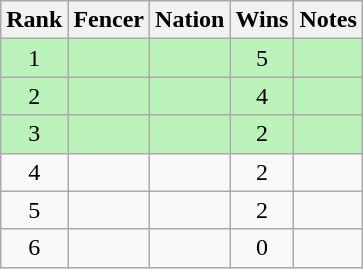<table class="wikitable sortable" style="text-align:center">
<tr>
<th>Rank</th>
<th>Fencer</th>
<th>Nation</th>
<th>Wins</th>
<th>Notes</th>
</tr>
<tr bgcolor=bbf3bb>
<td>1</td>
<td align=left></td>
<td align=left></td>
<td>5</td>
<td></td>
</tr>
<tr bgcolor=bbf3bb>
<td>2</td>
<td align=left></td>
<td align=left></td>
<td>4</td>
<td></td>
</tr>
<tr bgcolor=bbf3bb>
<td>3</td>
<td align=left></td>
<td align=left></td>
<td>2</td>
<td></td>
</tr>
<tr>
<td>4</td>
<td align=left></td>
<td align=left></td>
<td>2</td>
<td></td>
</tr>
<tr>
<td>5</td>
<td align=left></td>
<td align=left></td>
<td>2</td>
<td></td>
</tr>
<tr>
<td>6</td>
<td align=left></td>
<td align=left></td>
<td>0</td>
<td></td>
</tr>
</table>
